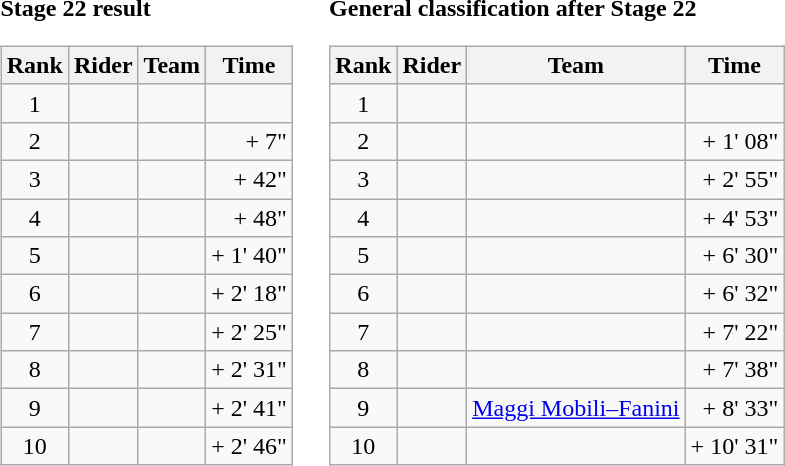<table>
<tr>
<td><strong>Stage 22 result</strong><br><table class="wikitable">
<tr>
<th scope="col">Rank</th>
<th scope="col">Rider</th>
<th scope="col">Team</th>
<th scope="col">Time</th>
</tr>
<tr>
<td style="text-align:center;">1</td>
<td></td>
<td></td>
<td style="text-align:right;"></td>
</tr>
<tr>
<td style="text-align:center;">2</td>
<td></td>
<td></td>
<td style="text-align:right;">+ 7"</td>
</tr>
<tr>
<td style="text-align:center;">3</td>
<td></td>
<td></td>
<td style="text-align:right;">+ 42"</td>
</tr>
<tr>
<td style="text-align:center;">4</td>
<td></td>
<td></td>
<td style="text-align:right;">+ 48"</td>
</tr>
<tr>
<td style="text-align:center;">5</td>
<td></td>
<td></td>
<td style="text-align:right;">+ 1' 40"</td>
</tr>
<tr>
<td style="text-align:center;">6</td>
<td></td>
<td></td>
<td style="text-align:right;">+ 2' 18"</td>
</tr>
<tr>
<td style="text-align:center;">7</td>
<td></td>
<td></td>
<td style="text-align:right;">+ 2' 25"</td>
</tr>
<tr>
<td style="text-align:center;">8</td>
<td></td>
<td></td>
<td style="text-align:right;">+ 2' 31"</td>
</tr>
<tr>
<td style="text-align:center;">9</td>
<td></td>
<td></td>
<td style="text-align:right;">+ 2' 41"</td>
</tr>
<tr>
<td style="text-align:center;">10</td>
<td></td>
<td></td>
<td style="text-align:right;">+ 2' 46"</td>
</tr>
</table>
</td>
<td></td>
<td><strong>General classification after Stage 22</strong><br><table class="wikitable">
<tr>
<th scope="col">Rank</th>
<th scope="col">Rider</th>
<th scope="col">Team</th>
<th scope="col">Time</th>
</tr>
<tr>
<td style="text-align:center;">1</td>
<td></td>
<td></td>
<td style="text-align:right;"></td>
</tr>
<tr>
<td style="text-align:center;">2</td>
<td></td>
<td></td>
<td style="text-align:right;">+ 1' 08"</td>
</tr>
<tr>
<td style="text-align:center;">3</td>
<td></td>
<td></td>
<td style="text-align:right;">+ 2' 55"</td>
</tr>
<tr>
<td style="text-align:center;">4</td>
<td></td>
<td></td>
<td style="text-align:right;">+ 4' 53"</td>
</tr>
<tr>
<td style="text-align:center;">5</td>
<td></td>
<td></td>
<td style="text-align:right;">+ 6' 30"</td>
</tr>
<tr>
<td style="text-align:center;">6</td>
<td></td>
<td></td>
<td style="text-align:right;">+ 6' 32"</td>
</tr>
<tr>
<td style="text-align:center;">7</td>
<td></td>
<td></td>
<td style="text-align:right;">+ 7' 22"</td>
</tr>
<tr>
<td style="text-align:center;">8</td>
<td></td>
<td></td>
<td style="text-align:right;">+ 7' 38"</td>
</tr>
<tr>
<td style="text-align:center;">9</td>
<td></td>
<td><a href='#'>Maggi Mobili–Fanini</a></td>
<td style="text-align:right;">+ 8' 33"</td>
</tr>
<tr>
<td style="text-align:center;">10</td>
<td></td>
<td></td>
<td style="text-align:right;">+ 10' 31"</td>
</tr>
</table>
</td>
</tr>
</table>
